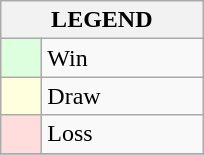<table class="wikitable" border="1">
<tr>
<th colspan="2">LEGEND</th>
</tr>
<tr>
<td style="background:#ddffdd;" width=20> </td>
<td width=100>Win</td>
</tr>
<tr>
<td style="background:#ffffdd"  width=20> </td>
<td width=100>Draw</td>
</tr>
<tr>
<td style="background:#ffdddd;" width=20> </td>
<td width=100>Loss</td>
</tr>
<tr>
</tr>
</table>
